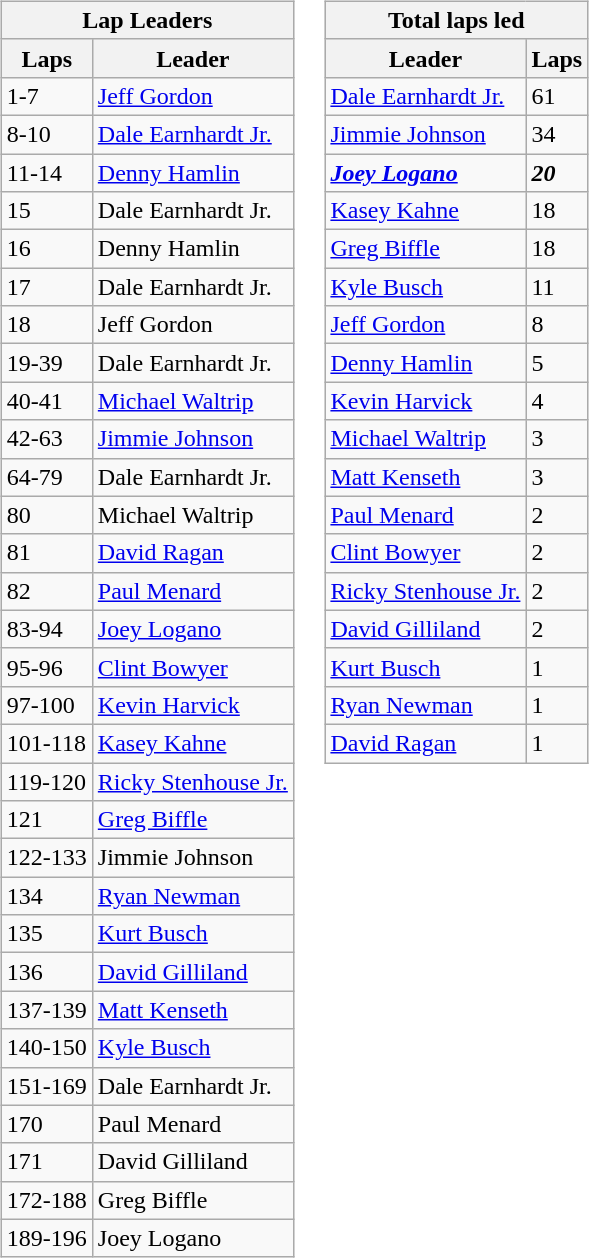<table>
<tr>
<td><br><table class="wikitable">
<tr>
<th colspan="4">Lap Leaders</th>
</tr>
<tr>
<th>Laps</th>
<th>Leader</th>
</tr>
<tr>
<td>1-7</td>
<td><a href='#'>Jeff Gordon</a></td>
</tr>
<tr>
<td>8-10</td>
<td><a href='#'>Dale Earnhardt Jr.</a></td>
</tr>
<tr>
<td>11-14</td>
<td><a href='#'>Denny Hamlin</a></td>
</tr>
<tr>
<td>15</td>
<td>Dale Earnhardt Jr.</td>
</tr>
<tr>
<td>16</td>
<td>Denny Hamlin</td>
</tr>
<tr>
<td>17</td>
<td>Dale Earnhardt Jr.</td>
</tr>
<tr>
<td>18</td>
<td>Jeff Gordon</td>
</tr>
<tr>
<td>19-39</td>
<td>Dale Earnhardt Jr.</td>
</tr>
<tr>
<td>40-41</td>
<td><a href='#'>Michael Waltrip</a></td>
</tr>
<tr>
<td>42-63</td>
<td><a href='#'>Jimmie Johnson</a></td>
</tr>
<tr>
<td>64-79</td>
<td>Dale Earnhardt Jr.</td>
</tr>
<tr>
<td>80</td>
<td>Michael Waltrip</td>
</tr>
<tr>
<td>81</td>
<td><a href='#'>David Ragan</a></td>
</tr>
<tr>
<td>82</td>
<td><a href='#'>Paul Menard</a></td>
</tr>
<tr>
<td>83-94</td>
<td><a href='#'>Joey Logano</a></td>
</tr>
<tr>
<td>95-96</td>
<td><a href='#'>Clint Bowyer</a></td>
</tr>
<tr>
<td>97-100</td>
<td><a href='#'>Kevin Harvick</a></td>
</tr>
<tr>
<td>101-118</td>
<td><a href='#'>Kasey Kahne</a></td>
</tr>
<tr>
<td>119-120</td>
<td><a href='#'>Ricky Stenhouse Jr.</a></td>
</tr>
<tr>
<td>121</td>
<td><a href='#'>Greg Biffle</a></td>
</tr>
<tr>
<td>122-133</td>
<td>Jimmie Johnson</td>
</tr>
<tr>
<td>134</td>
<td><a href='#'>Ryan Newman</a></td>
</tr>
<tr>
<td>135</td>
<td><a href='#'>Kurt Busch</a></td>
</tr>
<tr>
<td>136</td>
<td><a href='#'>David Gilliland</a></td>
</tr>
<tr>
<td>137-139</td>
<td><a href='#'>Matt Kenseth</a></td>
</tr>
<tr>
<td>140-150</td>
<td><a href='#'>Kyle Busch</a></td>
</tr>
<tr>
<td>151-169</td>
<td>Dale Earnhardt Jr.</td>
</tr>
<tr>
<td>170</td>
<td>Paul Menard</td>
</tr>
<tr>
<td>171</td>
<td>David Gilliland</td>
</tr>
<tr>
<td>172-188</td>
<td>Greg Biffle</td>
</tr>
<tr>
<td>189-196</td>
<td>Joey Logano</td>
</tr>
</table>
</td>
<td valign="top"><br><table class="wikitable">
<tr>
<th colspan="2">Total laps led</th>
</tr>
<tr>
<th>Leader</th>
<th>Laps</th>
</tr>
<tr>
<td><a href='#'>Dale Earnhardt Jr.</a></td>
<td>61</td>
</tr>
<tr>
<td><a href='#'>Jimmie Johnson</a></td>
<td>34</td>
</tr>
<tr>
<td><strong><em><a href='#'>Joey Logano</a></em></strong></td>
<td><strong><em>20</em></strong></td>
</tr>
<tr>
<td><a href='#'>Kasey Kahne</a></td>
<td>18</td>
</tr>
<tr>
<td><a href='#'>Greg Biffle</a></td>
<td>18</td>
</tr>
<tr>
<td><a href='#'>Kyle Busch</a></td>
<td>11</td>
</tr>
<tr>
<td><a href='#'>Jeff Gordon</a></td>
<td>8</td>
</tr>
<tr>
<td><a href='#'>Denny Hamlin</a></td>
<td>5</td>
</tr>
<tr>
<td><a href='#'>Kevin Harvick</a></td>
<td>4</td>
</tr>
<tr>
<td><a href='#'>Michael Waltrip</a></td>
<td>3</td>
</tr>
<tr>
<td><a href='#'>Matt Kenseth</a></td>
<td>3</td>
</tr>
<tr>
<td><a href='#'>Paul Menard</a></td>
<td>2</td>
</tr>
<tr>
<td><a href='#'>Clint Bowyer</a></td>
<td>2</td>
</tr>
<tr>
<td><a href='#'>Ricky Stenhouse Jr.</a></td>
<td>2</td>
</tr>
<tr>
<td><a href='#'>David Gilliland</a></td>
<td>2</td>
</tr>
<tr>
<td><a href='#'>Kurt Busch</a></td>
<td>1</td>
</tr>
<tr>
<td><a href='#'>Ryan Newman</a></td>
<td>1</td>
</tr>
<tr>
<td><a href='#'>David Ragan</a></td>
<td>1</td>
</tr>
</table>
</td>
</tr>
</table>
